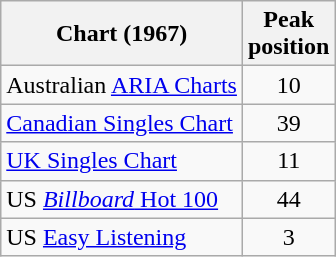<table class="wikitable sortable">
<tr>
<th>Chart (1967)</th>
<th>Peak<br>position</th>
</tr>
<tr>
<td>Australian <a href='#'>ARIA Charts</a></td>
<td align="center">10</td>
</tr>
<tr>
<td><a href='#'>Canadian Singles Chart</a></td>
<td align="center">39</td>
</tr>
<tr>
<td><a href='#'>UK Singles Chart</a></td>
<td align="center">11</td>
</tr>
<tr>
<td>US <a href='#'><em>Billboard</em> Hot 100</a></td>
<td align="center">44</td>
</tr>
<tr>
<td>US <a href='#'>Easy Listening</a></td>
<td align="center">3</td>
</tr>
</table>
